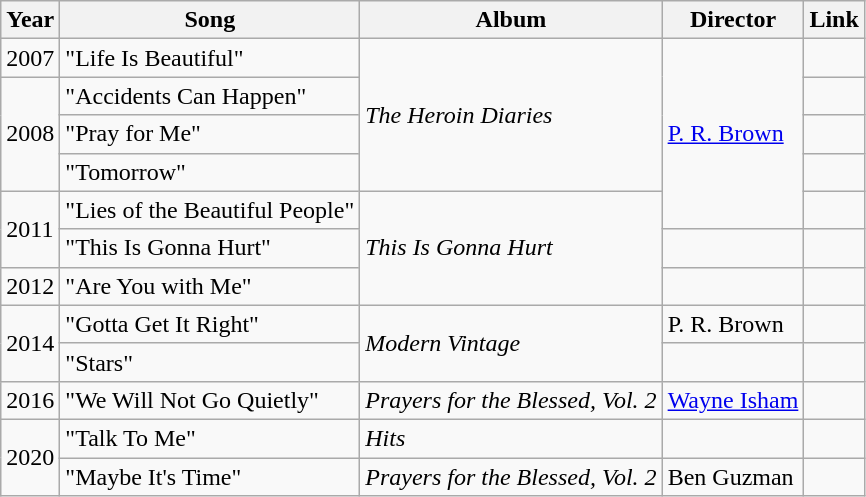<table class="wikitable">
<tr>
<th>Year</th>
<th>Song</th>
<th>Album</th>
<th>Director</th>
<th>Link</th>
</tr>
<tr>
<td>2007</td>
<td>"Life Is Beautiful"</td>
<td rowspan="4"><em>The Heroin Diaries</em></td>
<td rowspan="5"><a href='#'>P. R. Brown</a></td>
<td></td>
</tr>
<tr>
<td rowspan="3">2008</td>
<td>"Accidents Can Happen"</td>
<td></td>
</tr>
<tr>
<td>"Pray for Me"</td>
<td></td>
</tr>
<tr>
<td>"Tomorrow"</td>
<td></td>
</tr>
<tr>
<td rowspan="2">2011</td>
<td>"Lies of the Beautiful People"</td>
<td rowspan="3"><em>This Is Gonna Hurt</em></td>
<td></td>
</tr>
<tr>
<td>"This Is Gonna Hurt"</td>
<td></td>
<td></td>
</tr>
<tr>
<td>2012</td>
<td>"Are You with Me"</td>
<td></td>
<td></td>
</tr>
<tr>
<td rowspan="2">2014</td>
<td>"Gotta Get It Right"</td>
<td rowspan=2><em>Modern Vintage</em></td>
<td>P. R. Brown</td>
<td></td>
</tr>
<tr>
<td>"Stars"</td>
<td></td>
<td></td>
</tr>
<tr>
<td>2016</td>
<td>"We Will Not Go Quietly"</td>
<td><em>Prayers for the Blessed, Vol. 2</em></td>
<td><a href='#'>Wayne Isham</a></td>
<td></td>
</tr>
<tr>
<td rowspan="2">2020</td>
<td>"Talk To Me"</td>
<td><em>Hits</em></td>
<td></td>
<td></td>
</tr>
<tr>
<td>"Maybe It's Time"</td>
<td><em>Prayers for the Blessed, Vol. 2</em></td>
<td>Ben Guzman</td>
<td></td>
</tr>
</table>
